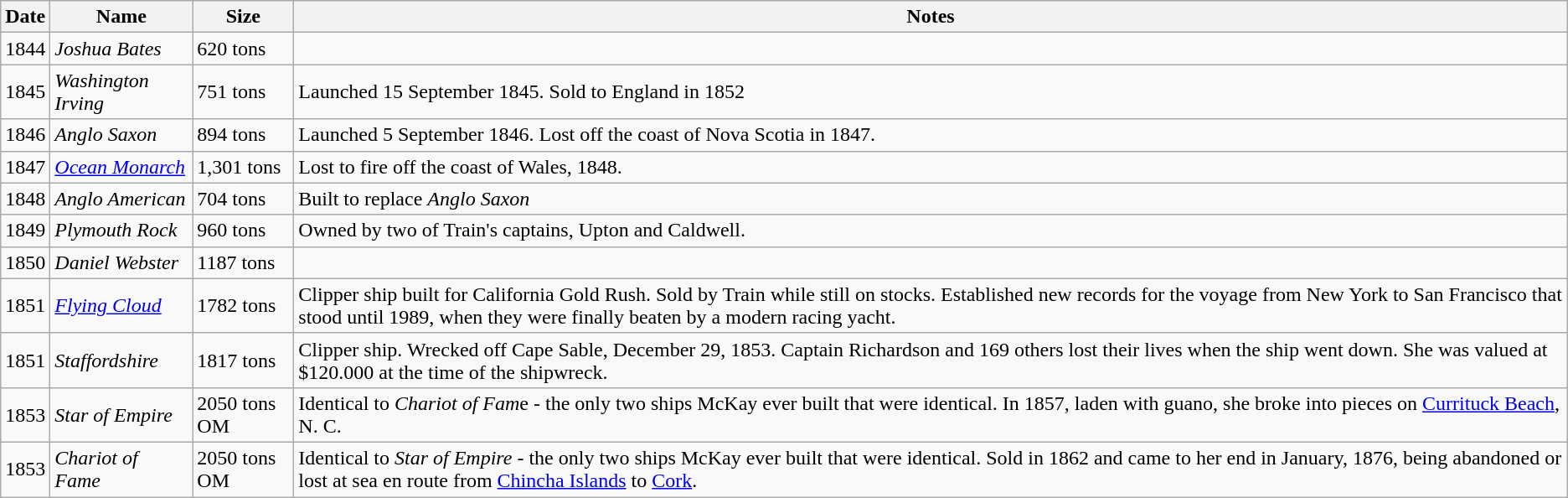<table class="wikitable">
<tr>
<th>Date</th>
<th>Name</th>
<th>Size</th>
<th>Notes</th>
</tr>
<tr>
<td>1844</td>
<td><em>Joshua Bates</em></td>
<td>620 tons</td>
<td></td>
</tr>
<tr>
<td>1845</td>
<td><em>Washington Irving</em></td>
<td>751 tons</td>
<td>Launched 15 September 1845. Sold to England in 1852</td>
</tr>
<tr>
<td>1846</td>
<td><em>Anglo Saxon</em></td>
<td>894 tons</td>
<td>Launched 5 September 1846. Lost off the coast of Nova Scotia in 1847.</td>
</tr>
<tr>
<td>1847</td>
<td><em><a href='#'>Ocean Monarch</a></em></td>
<td>1,301 tons</td>
<td>Lost to fire off the coast of Wales, 1848.</td>
</tr>
<tr>
<td>1848</td>
<td><em>Anglo American</em></td>
<td>704 tons</td>
<td>Built to replace <em>Anglo Saxon</em></td>
</tr>
<tr>
<td>1849</td>
<td><em>Plymouth Rock</em></td>
<td>960 tons</td>
<td>Owned by two of Train's captains, Upton and Caldwell.</td>
</tr>
<tr>
<td>1850</td>
<td><em>Daniel Webster</em></td>
<td>1187 tons</td>
<td></td>
</tr>
<tr>
<td>1851</td>
<td><em><a href='#'>Flying Cloud</a></em></td>
<td>1782 tons</td>
<td>Clipper ship built for California Gold Rush. Sold by Train while still on stocks. Established new records for the voyage from New York to San Francisco that stood until 1989, when they were finally beaten by a modern racing yacht.</td>
</tr>
<tr>
<td>1851</td>
<td><em>Staffordshire</em></td>
<td>1817 tons</td>
<td>Clipper ship. Wrecked off Cape Sable, December 29, 1853. Captain Richardson and 169 others lost their lives when the ship went down. She was valued at $120.000 at the time of the shipwreck.</td>
</tr>
<tr>
<td>1853</td>
<td><em>Star of Empire</em></td>
<td>2050 tons OM</td>
<td>Identical to <em>Chariot of Fam</em>e - the only two ships McKay ever built that were identical. In 1857, laden with guano, she broke into pieces on <a href='#'>Currituck Beach</a>, N. C.</td>
</tr>
<tr>
<td>1853</td>
<td><em>Chariot of Fame</em></td>
<td>2050 tons OM</td>
<td>Identical to <em>Star of Empire -</em> the only two ships McKay ever built that were identical. Sold in 1862 and came to her end in January, 1876, being abandoned or lost at sea en route from <a href='#'>Chincha Islands</a> to <a href='#'>Cork</a>.</td>
</tr>
</table>
